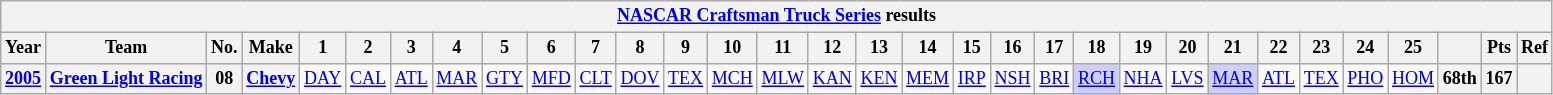<table class="wikitable" style="text-align:center; font-size:75%">
<tr>
<th colspan=32><a href='#'>NASCAR Craftsman Truck Series</a> results</th>
</tr>
<tr>
<th>Year</th>
<th>Team</th>
<th>No.</th>
<th>Make</th>
<th>1</th>
<th>2</th>
<th>3</th>
<th>4</th>
<th>5</th>
<th>6</th>
<th>7</th>
<th>8</th>
<th>9</th>
<th>10</th>
<th>11</th>
<th>12</th>
<th>13</th>
<th>14</th>
<th>15</th>
<th>16</th>
<th>17</th>
<th>18</th>
<th>19</th>
<th>20</th>
<th>21</th>
<th>22</th>
<th>23</th>
<th>24</th>
<th>25</th>
<th></th>
<th>Pts</th>
<th>Ref</th>
</tr>
<tr>
<th><a href='#'>2005</a></th>
<th><a href='#'>Green Light Racing</a></th>
<th>08</th>
<th><a href='#'>Chevy</a></th>
<td><a href='#'>DAY</a></td>
<td><a href='#'>CAL</a></td>
<td><a href='#'>ATL</a></td>
<td><a href='#'>MAR</a></td>
<td><a href='#'>GTY</a></td>
<td><a href='#'>MFD</a></td>
<td><a href='#'>CLT</a></td>
<td><a href='#'>DOV</a></td>
<td><a href='#'>TEX</a></td>
<td><a href='#'>MCH</a></td>
<td><a href='#'>MLW</a></td>
<td><a href='#'>KAN</a></td>
<td><a href='#'>KEN</a></td>
<td><a href='#'>MEM</a></td>
<td><a href='#'>IRP</a></td>
<td><a href='#'>NSH</a></td>
<td><a href='#'>BRI</a></td>
<td style="background:#CFCFFF;"><a href='#'>RCH</a><br></td>
<td><a href='#'>NHA</a></td>
<td><a href='#'>LVS</a></td>
<td style="background:#CFCFFF;"><a href='#'>MAR</a><br></td>
<td><a href='#'>ATL</a></td>
<td><a href='#'>TEX</a></td>
<td><a href='#'>PHO</a></td>
<td><a href='#'>HOM</a></td>
<th>68th</th>
<th>167</th>
<th></th>
</tr>
</table>
